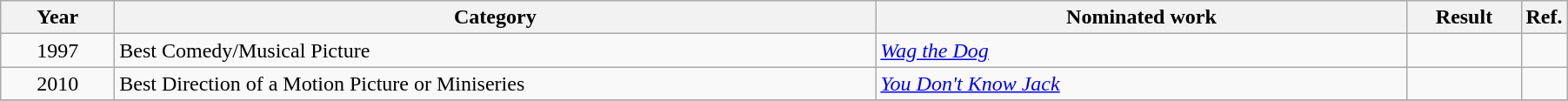<table class=wikitable>
<tr>
<th scope="col" style="width:5em;">Year</th>
<th scope="col" style="width:36em;">Category</th>
<th scope="col" style="width:25em;">Nominated work</th>
<th scope="col" style="width:5em;">Result</th>
<th>Ref.</th>
</tr>
<tr>
<td style="text-align:center;">1997</td>
<td>Best Comedy/Musical Picture</td>
<td><em><a href='#'>Wag the Dog</a></em></td>
<td></td>
<td style="text-align:center;"></td>
</tr>
<tr>
<td style="text-align:center;">2010</td>
<td>Best Direction of a Motion Picture or Miniseries</td>
<td><em><a href='#'>You Don't Know Jack</a></em></td>
<td></td>
<td style="text-align:center;"></td>
</tr>
<tr>
</tr>
</table>
